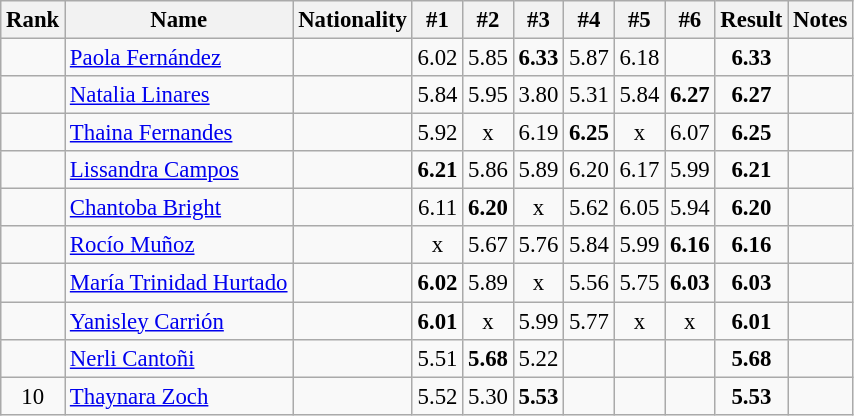<table class="wikitable sortable" style="text-align:center;font-size:95%">
<tr>
<th>Rank</th>
<th>Name</th>
<th>Nationality</th>
<th>#1</th>
<th>#2</th>
<th>#3</th>
<th>#4</th>
<th>#5</th>
<th>#6</th>
<th>Result</th>
<th>Notes</th>
</tr>
<tr>
<td></td>
<td align=left><a href='#'>Paola Fernández</a></td>
<td align=left></td>
<td>6.02</td>
<td>5.85</td>
<td><strong>6.33</strong></td>
<td>5.87</td>
<td>6.18</td>
<td></td>
<td><strong>6.33</strong></td>
<td></td>
</tr>
<tr>
<td></td>
<td align=left><a href='#'>Natalia Linares</a></td>
<td align=left></td>
<td>5.84</td>
<td>5.95</td>
<td>3.80</td>
<td>5.31</td>
<td>5.84</td>
<td><strong>6.27</strong></td>
<td><strong>6.27</strong></td>
<td></td>
</tr>
<tr>
<td></td>
<td align=left><a href='#'>Thaina Fernandes</a></td>
<td align=left></td>
<td>5.92</td>
<td>x</td>
<td>6.19</td>
<td><strong>6.25</strong></td>
<td>x</td>
<td>6.07</td>
<td><strong>6.25</strong></td>
<td></td>
</tr>
<tr>
<td></td>
<td align=left><a href='#'>Lissandra Campos</a></td>
<td align=left></td>
<td><strong>6.21</strong></td>
<td>5.86</td>
<td>5.89</td>
<td>6.20</td>
<td>6.17</td>
<td>5.99</td>
<td><strong>6.21</strong></td>
<td></td>
</tr>
<tr>
<td></td>
<td align=left><a href='#'>Chantoba Bright</a></td>
<td align=left></td>
<td>6.11</td>
<td><strong>6.20</strong></td>
<td>x</td>
<td>5.62</td>
<td>6.05</td>
<td>5.94</td>
<td><strong>6.20</strong></td>
<td></td>
</tr>
<tr>
<td></td>
<td align=left><a href='#'>Rocío Muñoz</a></td>
<td align=left></td>
<td>x</td>
<td>5.67</td>
<td>5.76</td>
<td>5.84</td>
<td>5.99</td>
<td><strong>6.16</strong></td>
<td><strong>6.16</strong></td>
<td></td>
</tr>
<tr>
<td></td>
<td align=left><a href='#'>María Trinidad Hurtado</a></td>
<td align=left></td>
<td><strong>6.02</strong></td>
<td>5.89</td>
<td>x</td>
<td>5.56</td>
<td>5.75</td>
<td><strong>6.03</strong></td>
<td><strong>6.03</strong></td>
<td></td>
</tr>
<tr>
<td></td>
<td align=left><a href='#'>Yanisley Carrión</a></td>
<td align=left></td>
<td><strong>6.01</strong></td>
<td>x</td>
<td>5.99</td>
<td>5.77</td>
<td>x</td>
<td>x</td>
<td><strong>6.01</strong></td>
<td></td>
</tr>
<tr>
<td></td>
<td align=left><a href='#'>Nerli Cantoñi</a></td>
<td align=left></td>
<td>5.51</td>
<td><strong>5.68</strong></td>
<td>5.22</td>
<td></td>
<td></td>
<td></td>
<td><strong>5.68</strong></td>
<td></td>
</tr>
<tr>
<td>10</td>
<td align=left><a href='#'>Thaynara Zoch</a></td>
<td align=left></td>
<td>5.52</td>
<td>5.30</td>
<td><strong>5.53</strong></td>
<td></td>
<td></td>
<td></td>
<td><strong>5.53</strong></td>
<td></td>
</tr>
</table>
